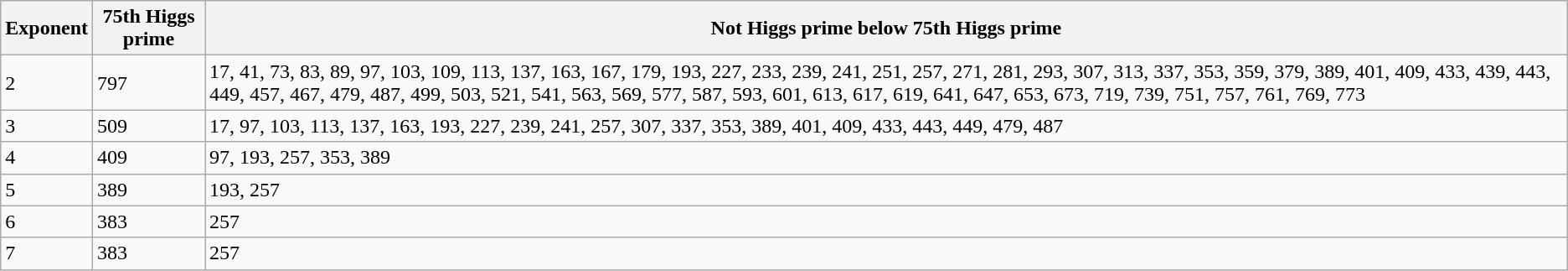<table class="wikitable">
<tr>
<th>Exponent</th>
<th>75th Higgs prime</th>
<th>Not Higgs prime below 75th Higgs prime</th>
</tr>
<tr>
<td>2</td>
<td>797</td>
<td>17, 41, 73, 83, 89, 97, 103, 109, 113, 137, 163, 167, 179, 193, 227, 233, 239, 241, 251, 257, 271, 281, 293, 307, 313, 337, 353, 359, 379, 389, 401, 409, 433, 439, 443, 449, 457, 467, 479, 487, 499, 503, 521, 541, 563, 569, 577, 587, 593, 601, 613, 617, 619, 641, 647, 653, 673, 719, 739, 751, 757, 761, 769, 773</td>
</tr>
<tr>
<td>3</td>
<td>509</td>
<td>17, 97, 103, 113, 137, 163, 193, 227, 239, 241, 257, 307, 337, 353, 389, 401, 409, 433, 443, 449, 479, 487</td>
</tr>
<tr>
<td>4</td>
<td>409</td>
<td>97, 193, 257, 353, 389</td>
</tr>
<tr>
<td>5</td>
<td>389</td>
<td>193, 257</td>
</tr>
<tr>
<td>6</td>
<td>383</td>
<td>257</td>
</tr>
<tr>
<td>7</td>
<td>383</td>
<td>257</td>
</tr>
</table>
